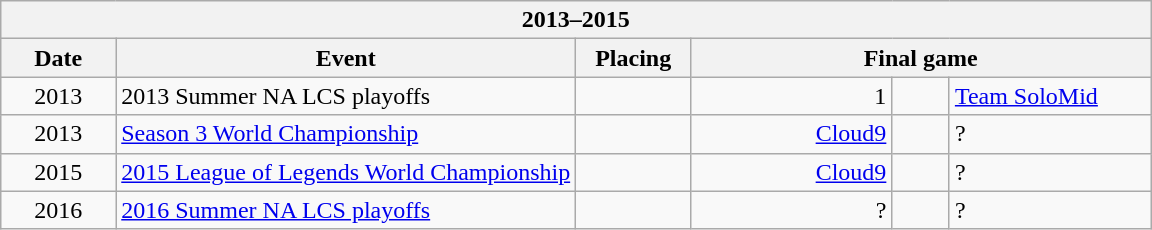<table class="wikitable sortable">
<tr>
<th colspan="6">2013–2015</th>
</tr>
<tr>
<th style="width:10%;">Date</th>
<th style="width:40%;">Event</th>
<th style="width:10%;">Placing</th>
<th colspan="3">Final game</th>
</tr>
<tr>
<td style="text-align:center;">2013</td>
<td>2013 Summer NA LCS playoffs</td>
<td style="padding-left: 3.2%;"></td>
<td style="text-align:right; width:17.5%;">1</td>
<td style="text-align:center; width:5%;"></td>
<td style="width:17.5%;"><a href='#'>Team SoloMid</a></td>
</tr>
<tr>
<td style="text-align:center;">2013</td>
<td><a href='#'>Season 3 World Championship</a></td>
<td style="padding-left: 3.2%;"></td>
<td style="text-align:right;"><a href='#'>Cloud9</a></td>
<td style="text-align:center;"></td>
<td>?</td>
</tr>
<tr>
<td style="text-align:center;">2015</td>
<td><a href='#'>2015 League of Legends World Championship</a></td>
<td style="padding-left: 3.2%;"></td>
<td style="text-align:right;"><a href='#'>Cloud9</a></td>
<td style="text-align:center;"></td>
<td>?</td>
</tr>
<tr>
<td style="text-align:center;">2016</td>
<td><a href='#'>2016 Summer NA LCS playoffs</a></td>
<td style="padding-left: 3.2%;"></td>
<td style="text-align:right;">?</td>
<td style="text-align:center;"></td>
<td>?</td>
</tr>
</table>
